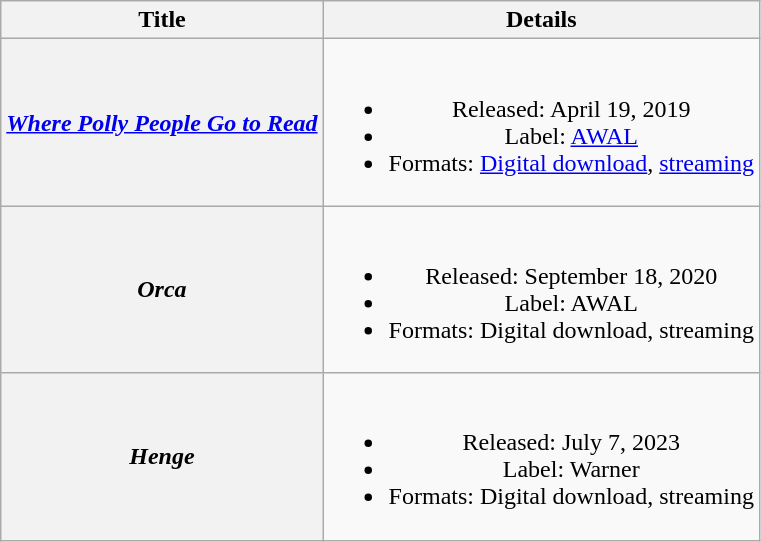<table class="wikitable plainrowheaders" style="text-align:center;">
<tr>
<th>Title</th>
<th>Details</th>
</tr>
<tr>
<th scope="row"><em><a href='#'>Where Polly People Go to Read</a></em></th>
<td><br><ul><li>Released: April 19, 2019</li><li>Label: <a href='#'>AWAL</a></li><li>Formats: <a href='#'>Digital download</a>, <a href='#'>streaming</a></li></ul></td>
</tr>
<tr>
<th scope="row"><em>Orca</em></th>
<td><br><ul><li>Released: September 18, 2020</li><li>Label: AWAL</li><li>Formats: Digital download, streaming</li></ul></td>
</tr>
<tr>
<th scope="row"><em>Henge</em></th>
<td><br><ul><li>Released: July 7, 2023</li><li>Label: Warner</li><li>Formats: Digital download, streaming</li></ul></td>
</tr>
</table>
